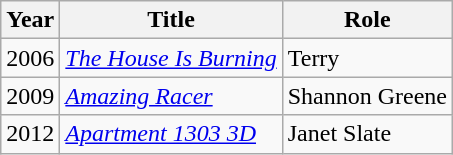<table class="wikitable sortable">
<tr>
<th>Year</th>
<th>Title</th>
<th>Role</th>
</tr>
<tr>
<td>2006</td>
<td><em><a href='#'>The House Is Burning</a></em></td>
<td>Terry</td>
</tr>
<tr>
<td>2009</td>
<td><em><a href='#'>Amazing Racer</a></em></td>
<td>Shannon Greene</td>
</tr>
<tr>
<td>2012</td>
<td><em><a href='#'>Apartment 1303 3D</a></em></td>
<td>Janet Slate</td>
</tr>
</table>
